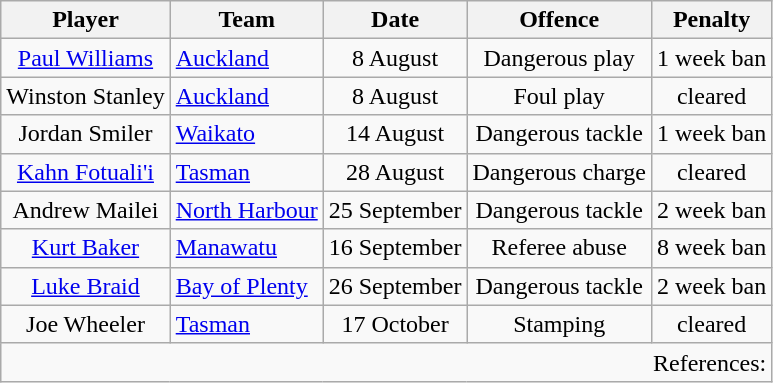<table class="wikitable" style="text-align:center;">
<tr>
<th>Player</th>
<th>Team</th>
<th>Date</th>
<th>Offence</th>
<th>Penalty</th>
</tr>
<tr>
<td><a href='#'>Paul Williams</a></td>
<td align=left><a href='#'>Auckland</a></td>
<td>8 August</td>
<td>Dangerous play</td>
<td>1 week ban</td>
</tr>
<tr>
<td>Winston Stanley</td>
<td align=left><a href='#'>Auckland</a></td>
<td>8 August</td>
<td>Foul play</td>
<td>cleared</td>
</tr>
<tr>
<td>Jordan Smiler</td>
<td align=left><a href='#'>Waikato</a></td>
<td>14 August</td>
<td>Dangerous tackle</td>
<td>1 week ban</td>
</tr>
<tr>
<td><a href='#'>Kahn Fotuali'i</a></td>
<td align=left><a href='#'>Tasman</a></td>
<td>28 August</td>
<td>Dangerous charge</td>
<td>cleared</td>
</tr>
<tr>
<td>Andrew Mailei</td>
<td align=left><a href='#'>North Harbour</a></td>
<td>25 September</td>
<td>Dangerous tackle</td>
<td>2 week ban</td>
</tr>
<tr>
<td><a href='#'>Kurt Baker</a></td>
<td align=left><a href='#'>Manawatu</a></td>
<td>16 September</td>
<td>Referee abuse</td>
<td>8 week ban</td>
</tr>
<tr>
<td><a href='#'>Luke Braid</a></td>
<td align=left><a href='#'>Bay of Plenty</a></td>
<td>26 September</td>
<td>Dangerous tackle</td>
<td>2 week ban</td>
</tr>
<tr>
<td>Joe Wheeler</td>
<td align=left><a href='#'>Tasman</a></td>
<td>17 October</td>
<td>Stamping</td>
<td>cleared</td>
</tr>
<tr>
<td colspan=7 align=right>References:</td>
</tr>
</table>
